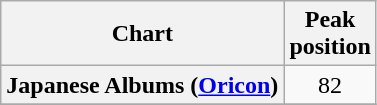<table class="wikitable plainrowheaders sortable" style="text-align:center;" border="1">
<tr>
<th scope="col">Chart</th>
<th scope="col">Peak<br>position</th>
</tr>
<tr>
<th scope="row">Japanese Albums (<a href='#'>Oricon</a>)</th>
<td>82</td>
</tr>
<tr>
</tr>
</table>
